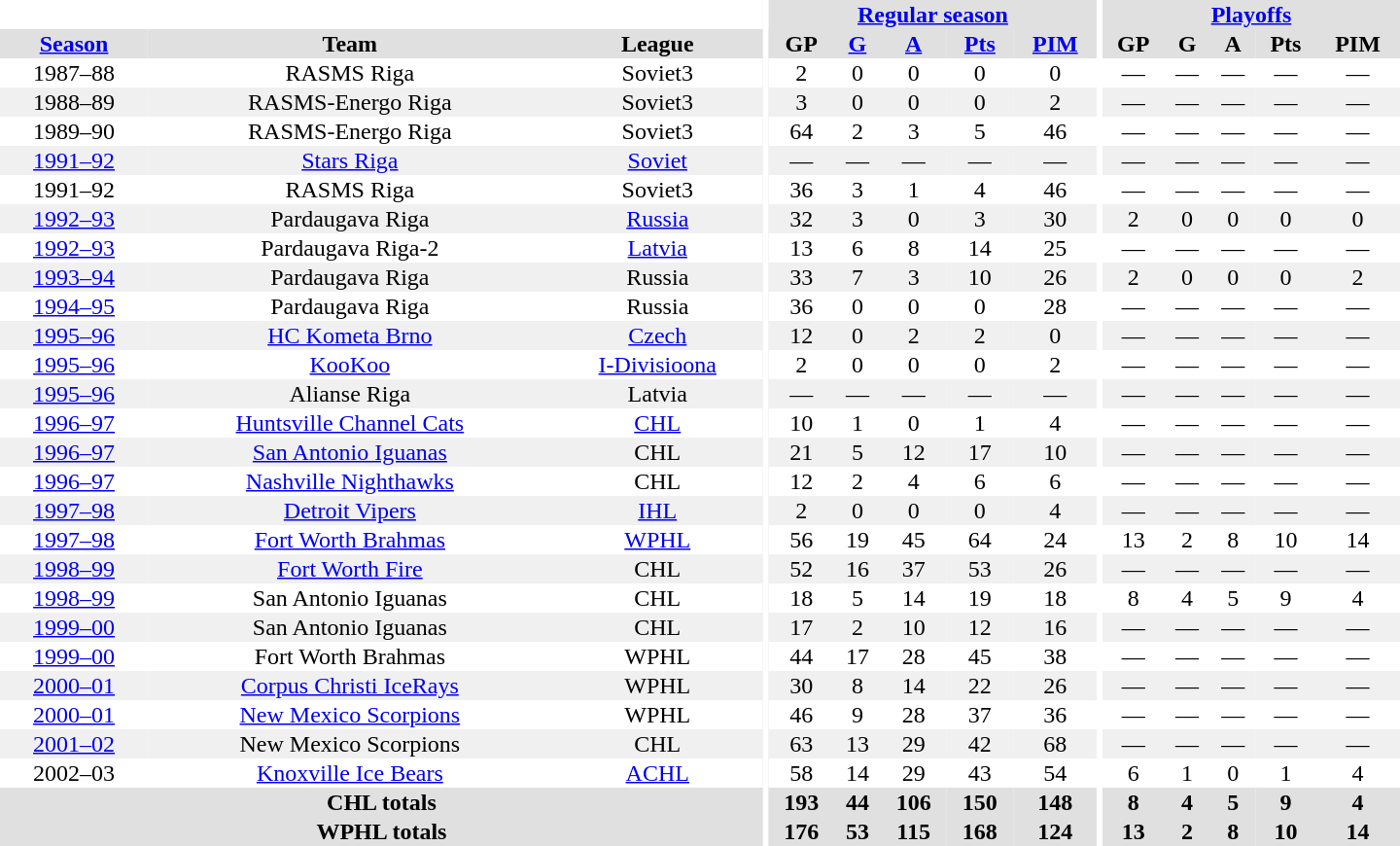<table border="0" cellpadding="1" cellspacing="0" style="text-align:center; width:60em">
<tr bgcolor="#e0e0e0">
<th colspan="3" bgcolor="#ffffff"></th>
<th rowspan="99" bgcolor="#ffffff"></th>
<th colspan="5"><a href='#'>Regular season</a></th>
<th rowspan="99" bgcolor="#ffffff"></th>
<th colspan="5"><a href='#'>Playoffs</a></th>
</tr>
<tr bgcolor="#e0e0e0">
<th><a href='#'>Season</a></th>
<th>Team</th>
<th>League</th>
<th>GP</th>
<th><a href='#'>G</a></th>
<th><a href='#'>A</a></th>
<th><a href='#'>Pts</a></th>
<th><a href='#'>PIM</a></th>
<th>GP</th>
<th>G</th>
<th>A</th>
<th>Pts</th>
<th>PIM</th>
</tr>
<tr>
<td>1987–88</td>
<td>RASMS Riga</td>
<td>Soviet3</td>
<td>2</td>
<td>0</td>
<td>0</td>
<td>0</td>
<td>0</td>
<td>—</td>
<td>—</td>
<td>—</td>
<td>—</td>
<td>—</td>
</tr>
<tr bgcolor="#f0f0f0">
<td>1988–89</td>
<td>RASMS-Energo Riga</td>
<td>Soviet3</td>
<td>3</td>
<td>0</td>
<td>0</td>
<td>0</td>
<td>2</td>
<td>—</td>
<td>—</td>
<td>—</td>
<td>—</td>
<td>—</td>
</tr>
<tr>
<td>1989–90</td>
<td>RASMS-Energo Riga</td>
<td>Soviet3</td>
<td>64</td>
<td>2</td>
<td>3</td>
<td>5</td>
<td>46</td>
<td>—</td>
<td>—</td>
<td>—</td>
<td>—</td>
<td>—</td>
</tr>
<tr bgcolor="#f0f0f0">
<td><a href='#'>1991–92</a></td>
<td><a href='#'>Stars Riga</a></td>
<td><a href='#'>Soviet</a></td>
<td>—</td>
<td>—</td>
<td>—</td>
<td>—</td>
<td>—</td>
<td>—</td>
<td>—</td>
<td>—</td>
<td>—</td>
<td>—</td>
</tr>
<tr>
<td>1991–92</td>
<td>RASMS Riga</td>
<td>Soviet3</td>
<td>36</td>
<td>3</td>
<td>1</td>
<td>4</td>
<td>46</td>
<td>—</td>
<td>—</td>
<td>—</td>
<td>—</td>
<td>—</td>
</tr>
<tr bgcolor="#f0f0f0">
<td><a href='#'>1992–93</a></td>
<td>Pardaugava Riga</td>
<td><a href='#'>Russia</a></td>
<td>32</td>
<td>3</td>
<td>0</td>
<td>3</td>
<td>30</td>
<td>2</td>
<td>0</td>
<td>0</td>
<td>0</td>
<td>0</td>
</tr>
<tr>
<td><a href='#'>1992–93</a></td>
<td>Pardaugava Riga-2</td>
<td><a href='#'>Latvia</a></td>
<td>13</td>
<td>6</td>
<td>8</td>
<td>14</td>
<td>25</td>
<td>—</td>
<td>—</td>
<td>—</td>
<td>—</td>
<td>—</td>
</tr>
<tr bgcolor="#f0f0f0">
<td><a href='#'>1993–94</a></td>
<td>Pardaugava Riga</td>
<td>Russia</td>
<td>33</td>
<td>7</td>
<td>3</td>
<td>10</td>
<td>26</td>
<td>2</td>
<td>0</td>
<td>0</td>
<td>0</td>
<td>2</td>
</tr>
<tr>
<td><a href='#'>1994–95</a></td>
<td>Pardaugava Riga</td>
<td>Russia</td>
<td>36</td>
<td>0</td>
<td>0</td>
<td>0</td>
<td>28</td>
<td>—</td>
<td>—</td>
<td>—</td>
<td>—</td>
<td>—</td>
</tr>
<tr bgcolor="#f0f0f0">
<td><a href='#'>1995–96</a></td>
<td><a href='#'>HC Kometa Brno</a></td>
<td><a href='#'>Czech</a></td>
<td>12</td>
<td>0</td>
<td>2</td>
<td>2</td>
<td>0</td>
<td>—</td>
<td>—</td>
<td>—</td>
<td>—</td>
<td>—</td>
</tr>
<tr>
<td><a href='#'>1995–96</a></td>
<td><a href='#'>KooKoo</a></td>
<td><a href='#'>I-Divisioona</a></td>
<td>2</td>
<td>0</td>
<td>0</td>
<td>0</td>
<td>2</td>
<td>—</td>
<td>—</td>
<td>—</td>
<td>—</td>
<td>—</td>
</tr>
<tr bgcolor="#f0f0f0">
<td><a href='#'>1995–96</a></td>
<td>Alianse Riga</td>
<td>Latvia</td>
<td>—</td>
<td>—</td>
<td>—</td>
<td>—</td>
<td>—</td>
<td>—</td>
<td>—</td>
<td>—</td>
<td>—</td>
<td>—</td>
</tr>
<tr>
<td><a href='#'>1996–97</a></td>
<td><a href='#'>Huntsville Channel Cats</a></td>
<td><a href='#'>CHL</a></td>
<td>10</td>
<td>1</td>
<td>0</td>
<td>1</td>
<td>4</td>
<td>—</td>
<td>—</td>
<td>—</td>
<td>—</td>
<td>—</td>
</tr>
<tr bgcolor="#f0f0f0">
<td><a href='#'>1996–97</a></td>
<td><a href='#'>San Antonio Iguanas</a></td>
<td>CHL</td>
<td>21</td>
<td>5</td>
<td>12</td>
<td>17</td>
<td>10</td>
<td>—</td>
<td>—</td>
<td>—</td>
<td>—</td>
<td>—</td>
</tr>
<tr>
<td><a href='#'>1996–97</a></td>
<td><a href='#'>Nashville Nighthawks</a></td>
<td>CHL</td>
<td>12</td>
<td>2</td>
<td>4</td>
<td>6</td>
<td>6</td>
<td>—</td>
<td>—</td>
<td>—</td>
<td>—</td>
<td>—</td>
</tr>
<tr bgcolor="#f0f0f0">
<td><a href='#'>1997–98</a></td>
<td><a href='#'>Detroit Vipers</a></td>
<td><a href='#'>IHL</a></td>
<td>2</td>
<td>0</td>
<td>0</td>
<td>0</td>
<td>4</td>
<td>—</td>
<td>—</td>
<td>—</td>
<td>—</td>
<td>—</td>
</tr>
<tr>
<td><a href='#'>1997–98</a></td>
<td><a href='#'>Fort Worth Brahmas</a></td>
<td><a href='#'>WPHL</a></td>
<td>56</td>
<td>19</td>
<td>45</td>
<td>64</td>
<td>24</td>
<td>13</td>
<td>2</td>
<td>8</td>
<td>10</td>
<td>14</td>
</tr>
<tr bgcolor="#f0f0f0">
<td><a href='#'>1998–99</a></td>
<td><a href='#'>Fort Worth Fire</a></td>
<td>CHL</td>
<td>52</td>
<td>16</td>
<td>37</td>
<td>53</td>
<td>26</td>
<td>—</td>
<td>—</td>
<td>—</td>
<td>—</td>
<td>—</td>
</tr>
<tr>
<td><a href='#'>1998–99</a></td>
<td>San Antonio Iguanas</td>
<td>CHL</td>
<td>18</td>
<td>5</td>
<td>14</td>
<td>19</td>
<td>18</td>
<td>8</td>
<td>4</td>
<td>5</td>
<td>9</td>
<td>4</td>
</tr>
<tr bgcolor="#f0f0f0">
<td><a href='#'>1999–00</a></td>
<td>San Antonio Iguanas</td>
<td>CHL</td>
<td>17</td>
<td>2</td>
<td>10</td>
<td>12</td>
<td>16</td>
<td>—</td>
<td>—</td>
<td>—</td>
<td>—</td>
<td>—</td>
</tr>
<tr>
<td><a href='#'>1999–00</a></td>
<td>Fort Worth Brahmas</td>
<td>WPHL</td>
<td>44</td>
<td>17</td>
<td>28</td>
<td>45</td>
<td>38</td>
<td>—</td>
<td>—</td>
<td>—</td>
<td>—</td>
<td>—</td>
</tr>
<tr bgcolor="#f0f0f0">
<td><a href='#'>2000–01</a></td>
<td><a href='#'>Corpus Christi IceRays</a></td>
<td>WPHL</td>
<td>30</td>
<td>8</td>
<td>14</td>
<td>22</td>
<td>26</td>
<td>—</td>
<td>—</td>
<td>—</td>
<td>—</td>
<td>—</td>
</tr>
<tr>
<td><a href='#'>2000–01</a></td>
<td><a href='#'>New Mexico Scorpions</a></td>
<td>WPHL</td>
<td>46</td>
<td>9</td>
<td>28</td>
<td>37</td>
<td>36</td>
<td>—</td>
<td>—</td>
<td>—</td>
<td>—</td>
<td>—</td>
</tr>
<tr bgcolor="#f0f0f0">
<td><a href='#'>2001–02</a></td>
<td>New Mexico Scorpions</td>
<td>CHL</td>
<td>63</td>
<td>13</td>
<td>29</td>
<td>42</td>
<td>68</td>
<td>—</td>
<td>—</td>
<td>—</td>
<td>—</td>
<td>—</td>
</tr>
<tr>
<td>2002–03</td>
<td><a href='#'>Knoxville Ice Bears</a></td>
<td><a href='#'>ACHL</a></td>
<td>58</td>
<td>14</td>
<td>29</td>
<td>43</td>
<td>54</td>
<td>6</td>
<td>1</td>
<td>0</td>
<td>1</td>
<td>4</td>
</tr>
<tr>
</tr>
<tr ALIGN="center" bgcolor="#e0e0e0">
<th colspan="3">CHL totals</th>
<th ALIGN="center">193</th>
<th ALIGN="center">44</th>
<th ALIGN="center">106</th>
<th ALIGN="center">150</th>
<th ALIGN="center">148</th>
<th ALIGN="center">8</th>
<th ALIGN="center">4</th>
<th ALIGN="center">5</th>
<th ALIGN="center">9</th>
<th ALIGN="center">4</th>
</tr>
<tr>
</tr>
<tr ALIGN="center" bgcolor="#e0e0e0">
<th colspan="3">WPHL totals</th>
<th ALIGN="center">176</th>
<th ALIGN="center">53</th>
<th ALIGN="center">115</th>
<th ALIGN="center">168</th>
<th ALIGN="center">124</th>
<th ALIGN="center">13</th>
<th ALIGN="center">2</th>
<th ALIGN="center">8</th>
<th ALIGN="center">10</th>
<th ALIGN="center">14</th>
</tr>
</table>
